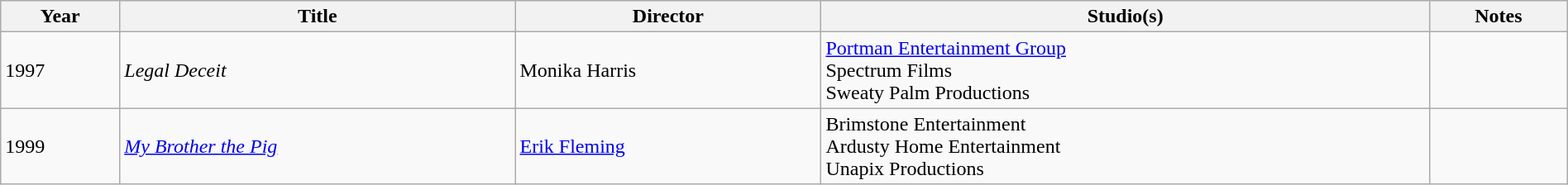<table class="wikitable sortable" width=100%>
<tr>
<th>Year</th>
<th>Title</th>
<th>Director</th>
<th>Studio(s)</th>
<th>Notes</th>
</tr>
<tr>
<td>1997</td>
<td><em>Legal Deceit</em></td>
<td>Monika Harris</td>
<td><a href='#'>Portman Entertainment Group</a><br>Spectrum Films<br>Sweaty Palm Productions</td>
<td></td>
</tr>
<tr>
<td>1999</td>
<td><em><a href='#'>My Brother the Pig</a></em></td>
<td><a href='#'>Erik Fleming</a></td>
<td>Brimstone Entertainment<br>Ardusty Home Entertainment<br>Unapix Productions</td>
<td></td>
</tr>
</table>
